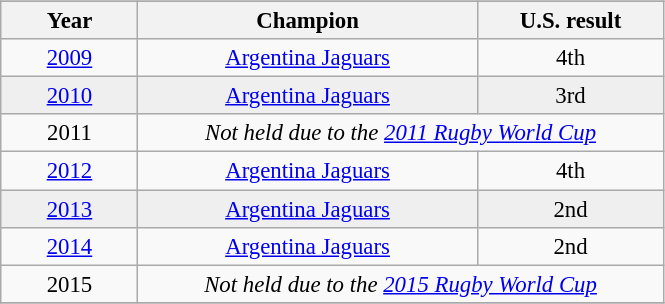<table class="wikitable" style="font-size:95%; width: 35%; text-align: center; float:right;">
<tr>
</tr>
<tr>
<th width=6%>Year</th>
<th width=17%>Champion</th>
<th width=9%>U.S. result</th>
</tr>
<tr>
<td><a href='#'>2009</a></td>
<td><a href='#'>Argentina Jaguars</a></td>
<td>4th</td>
</tr>
<tr style="background: #efefef;">
<td><a href='#'>2010</a></td>
<td><a href='#'>Argentina Jaguars</a></td>
<td>3rd</td>
</tr>
<tr>
<td>2011</td>
<td colspan="3"><em>Not held due to the <a href='#'>2011 Rugby World Cup</a></em></td>
</tr>
<tr>
<td><a href='#'>2012</a></td>
<td><a href='#'>Argentina Jaguars</a></td>
<td>4th</td>
</tr>
<tr style="background: #efefef;">
<td><a href='#'>2013</a></td>
<td><a href='#'>Argentina Jaguars</a></td>
<td>2nd</td>
</tr>
<tr>
<td><a href='#'>2014</a></td>
<td><a href='#'>Argentina Jaguars</a></td>
<td>2nd</td>
</tr>
<tr>
<td>2015</td>
<td colspan="3"><em>Not held due to the <a href='#'>2015 Rugby World Cup</a></em></td>
</tr>
<tr>
</tr>
</table>
